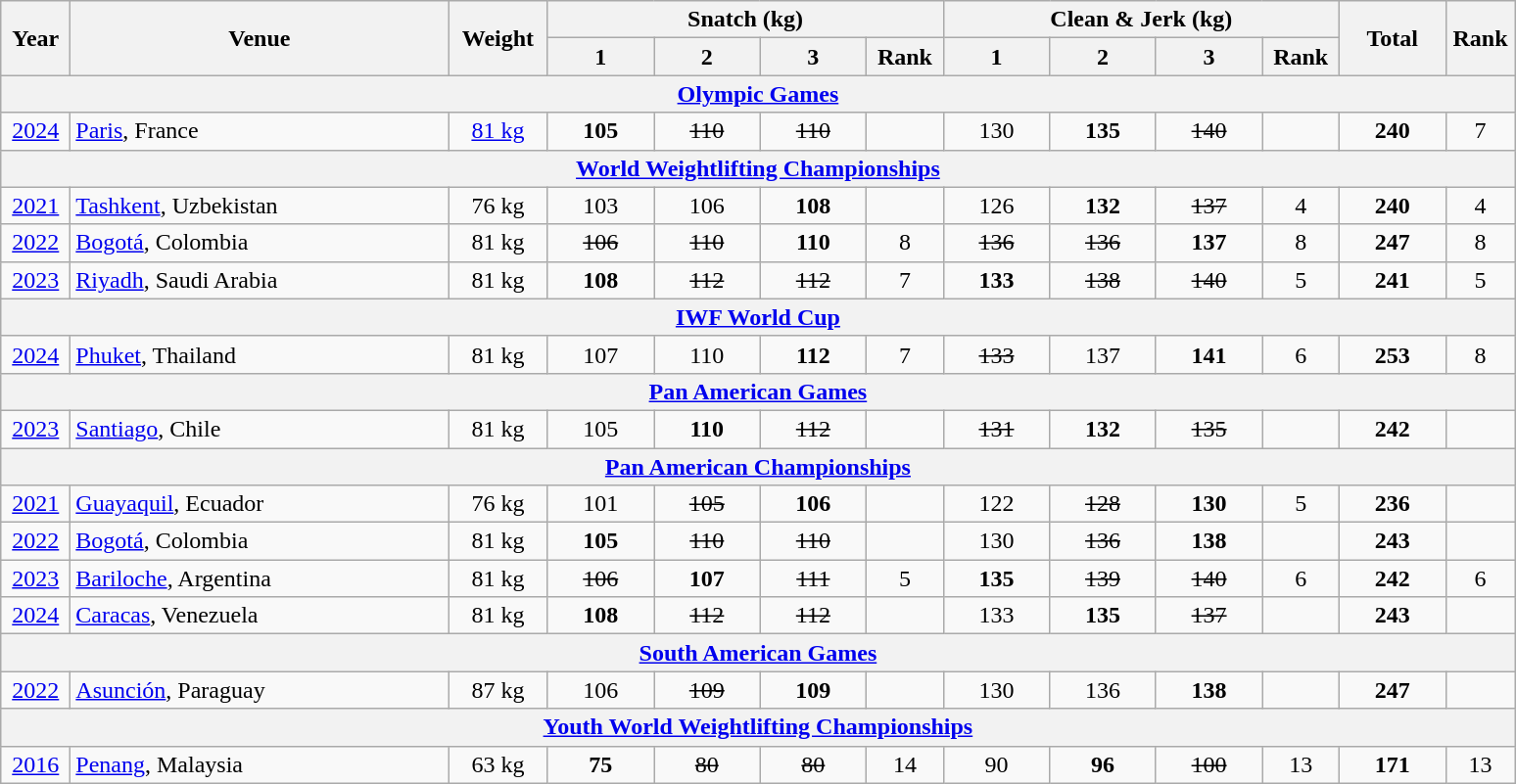<table class = "wikitable" style="text-align:center;">
<tr>
<th rowspan=2 width=40>Year</th>
<th rowspan=2 width=250>Venue</th>
<th rowspan=2 width=60>Weight</th>
<th colspan=4>Snatch (kg)</th>
<th colspan=4>Clean & Jerk (kg)</th>
<th rowspan=2 width=65>Total</th>
<th rowspan=2 width=40>Rank</th>
</tr>
<tr>
<th width=65>1</th>
<th width=65>2</th>
<th width=65>3</th>
<th width=45>Rank</th>
<th width=65>1</th>
<th width=65>2</th>
<th width=65>3</th>
<th width=45>Rank</th>
</tr>
<tr>
<th colspan=13><a href='#'>Olympic Games</a></th>
</tr>
<tr>
<td><a href='#'>2024</a></td>
<td align=left><a href='#'>Paris</a>, France</td>
<td><a href='#'>81 kg</a></td>
<td><strong>105</strong></td>
<td><s>110</s></td>
<td><s>110</s></td>
<td></td>
<td>130</td>
<td><strong>135</strong></td>
<td><s>140</s></td>
<td></td>
<td><strong>240</strong></td>
<td>7</td>
</tr>
<tr>
<th colspan=13><a href='#'>World Weightlifting Championships</a></th>
</tr>
<tr>
<td><a href='#'>2021</a></td>
<td align=left><a href='#'>Tashkent</a>, Uzbekistan</td>
<td>76 kg</td>
<td>103</td>
<td>106</td>
<td><strong>108</strong></td>
<td></td>
<td>126</td>
<td><strong>132</strong></td>
<td><s>137</s></td>
<td>4</td>
<td><strong>240</strong></td>
<td>4</td>
</tr>
<tr>
<td><a href='#'>2022</a></td>
<td align=left><a href='#'>Bogotá</a>, Colombia</td>
<td>81 kg</td>
<td><s>106</s></td>
<td><s>110</s></td>
<td><strong>110</strong></td>
<td>8</td>
<td><s>136</s></td>
<td><s>136</s></td>
<td><strong>137</strong></td>
<td>8</td>
<td><strong>247</strong></td>
<td>8</td>
</tr>
<tr>
<td><a href='#'>2023</a></td>
<td align=left><a href='#'>Riyadh</a>, Saudi Arabia</td>
<td>81 kg</td>
<td><strong>108</strong></td>
<td><s>112</s></td>
<td><s>112</s></td>
<td>7</td>
<td><strong>133</strong></td>
<td><s>138</s></td>
<td><s>140</s></td>
<td>5</td>
<td><strong>241</strong></td>
<td>5</td>
</tr>
<tr>
<th colspan=13><a href='#'>IWF World Cup</a></th>
</tr>
<tr>
<td><a href='#'>2024</a></td>
<td align=left><a href='#'>Phuket</a>, Thailand</td>
<td>81 kg</td>
<td>107</td>
<td>110</td>
<td><strong>112</strong></td>
<td>7</td>
<td><s>133</s></td>
<td>137</td>
<td><strong>141</strong></td>
<td>6</td>
<td><strong>253</strong></td>
<td>8</td>
</tr>
<tr>
<th colspan=13><a href='#'>Pan American Games</a></th>
</tr>
<tr>
<td><a href='#'>2023</a></td>
<td align=left><a href='#'>Santiago</a>, Chile</td>
<td>81 kg</td>
<td>105</td>
<td><strong>110</strong></td>
<td><s>112</s></td>
<td></td>
<td><s>131</s></td>
<td><strong>132</strong></td>
<td><s>135</s></td>
<td></td>
<td><strong>242</strong></td>
<td></td>
</tr>
<tr>
<th colspan=13><a href='#'>Pan American Championships</a></th>
</tr>
<tr>
<td><a href='#'>2021</a></td>
<td align=left><a href='#'>Guayaquil</a>, Ecuador</td>
<td>76 kg</td>
<td>101</td>
<td><s>105</s></td>
<td><strong>106</strong></td>
<td></td>
<td>122</td>
<td><s>128</s></td>
<td><strong>130</strong></td>
<td>5</td>
<td><strong>236</strong></td>
<td></td>
</tr>
<tr>
<td><a href='#'>2022</a></td>
<td align=left><a href='#'>Bogotá</a>, Colombia</td>
<td>81 kg</td>
<td><strong>105</strong></td>
<td><s>110</s></td>
<td><s>110</s></td>
<td></td>
<td>130</td>
<td><s>136</s></td>
<td><strong>138</strong></td>
<td></td>
<td><strong>243</strong></td>
<td></td>
</tr>
<tr>
<td><a href='#'>2023</a></td>
<td align=left><a href='#'>Bariloche</a>, Argentina</td>
<td>81 kg</td>
<td><s>106</s></td>
<td><strong>107</strong></td>
<td><s>111</s></td>
<td>5</td>
<td><strong>135</strong></td>
<td><s>139</s></td>
<td><s>140</s></td>
<td>6</td>
<td><strong>242</strong></td>
<td>6</td>
</tr>
<tr>
<td><a href='#'>2024</a></td>
<td align=left><a href='#'>Caracas</a>, Venezuela</td>
<td>81 kg</td>
<td><strong>108</strong></td>
<td><s>112</s></td>
<td><s>112</s></td>
<td></td>
<td>133</td>
<td><strong>135</strong></td>
<td><s>137</s></td>
<td></td>
<td><strong>243</strong></td>
<td></td>
</tr>
<tr>
<th colspan=13><a href='#'>South American Games</a></th>
</tr>
<tr>
<td><a href='#'>2022</a></td>
<td align=left><a href='#'>Asunción</a>, Paraguay</td>
<td>87 kg</td>
<td>106</td>
<td><s>109</s></td>
<td><strong>109</strong></td>
<td></td>
<td>130</td>
<td>136</td>
<td><strong>138</strong></td>
<td></td>
<td><strong>247</strong></td>
<td></td>
</tr>
<tr>
<th colspan=13><a href='#'>Youth World Weightlifting Championships</a></th>
</tr>
<tr>
<td><a href='#'>2016</a></td>
<td align=left><a href='#'>Penang</a>, Malaysia</td>
<td>63 kg</td>
<td><strong>75</strong></td>
<td><s>80</s></td>
<td><s>80</s></td>
<td>14</td>
<td>90</td>
<td><strong>96</strong></td>
<td><s>100</s></td>
<td>13</td>
<td><strong>171</strong></td>
<td>13</td>
</tr>
</table>
